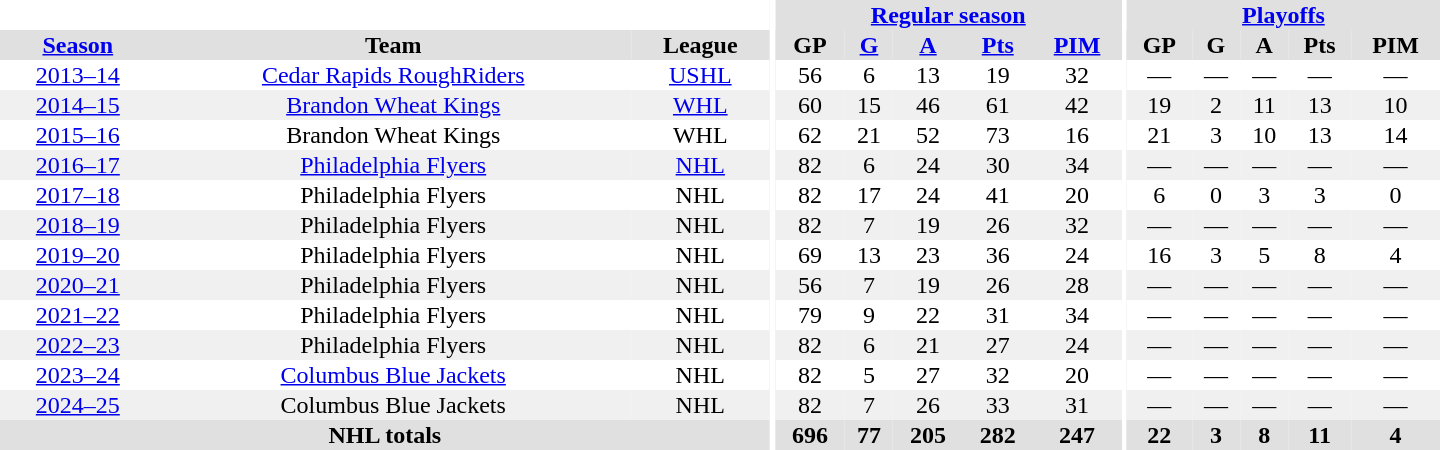<table border="0" cellpadding="1" cellspacing="0" style="text-align:center; width:60em">
<tr bgcolor="#e0e0e0">
<th colspan="3" bgcolor="#ffffff"></th>
<th rowspan="98" bgcolor="#ffffff"></th>
<th colspan="5"><a href='#'>Regular season</a></th>
<th rowspan="98" bgcolor="#ffffff"></th>
<th colspan="5"><a href='#'>Playoffs</a></th>
</tr>
<tr bgcolor="#e0e0e0">
<th><a href='#'>Season</a></th>
<th>Team</th>
<th>League</th>
<th>GP</th>
<th><a href='#'>G</a></th>
<th><a href='#'>A</a></th>
<th><a href='#'>Pts</a></th>
<th><a href='#'>PIM</a></th>
<th>GP</th>
<th>G</th>
<th>A</th>
<th>Pts</th>
<th>PIM</th>
</tr>
<tr>
<td><a href='#'>2013–14</a></td>
<td><a href='#'>Cedar Rapids RoughRiders</a></td>
<td><a href='#'>USHL</a></td>
<td>56</td>
<td>6</td>
<td>13</td>
<td>19</td>
<td>32</td>
<td>—</td>
<td>—</td>
<td>—</td>
<td>—</td>
<td>—</td>
</tr>
<tr bgcolor="#f0f0f0">
<td><a href='#'>2014–15</a></td>
<td><a href='#'>Brandon Wheat Kings</a></td>
<td><a href='#'>WHL</a></td>
<td>60</td>
<td>15</td>
<td>46</td>
<td>61</td>
<td>42</td>
<td>19</td>
<td>2</td>
<td>11</td>
<td>13</td>
<td>10</td>
</tr>
<tr>
<td><a href='#'>2015–16</a></td>
<td>Brandon Wheat Kings</td>
<td>WHL</td>
<td>62</td>
<td>21</td>
<td>52</td>
<td>73</td>
<td>16</td>
<td>21</td>
<td>3</td>
<td>10</td>
<td>13</td>
<td>14</td>
</tr>
<tr bgcolor="#f0f0f0">
<td><a href='#'>2016–17</a></td>
<td><a href='#'>Philadelphia Flyers</a></td>
<td><a href='#'>NHL</a></td>
<td>82</td>
<td>6</td>
<td>24</td>
<td>30</td>
<td>34</td>
<td>—</td>
<td>—</td>
<td>—</td>
<td>—</td>
<td>—</td>
</tr>
<tr>
<td><a href='#'>2017–18</a></td>
<td>Philadelphia Flyers</td>
<td>NHL</td>
<td>82</td>
<td>17</td>
<td>24</td>
<td>41</td>
<td>20</td>
<td>6</td>
<td>0</td>
<td>3</td>
<td>3</td>
<td>0</td>
</tr>
<tr bgcolor="#f0f0f0">
<td><a href='#'>2018–19</a></td>
<td>Philadelphia Flyers</td>
<td>NHL</td>
<td>82</td>
<td>7</td>
<td>19</td>
<td>26</td>
<td>32</td>
<td>—</td>
<td>—</td>
<td>—</td>
<td>—</td>
<td>—</td>
</tr>
<tr>
<td><a href='#'>2019–20</a></td>
<td>Philadelphia Flyers</td>
<td>NHL</td>
<td>69</td>
<td>13</td>
<td>23</td>
<td>36</td>
<td>24</td>
<td>16</td>
<td>3</td>
<td>5</td>
<td>8</td>
<td>4</td>
</tr>
<tr bgcolor="#f0f0f0">
<td><a href='#'>2020–21</a></td>
<td>Philadelphia Flyers</td>
<td>NHL</td>
<td>56</td>
<td>7</td>
<td>19</td>
<td>26</td>
<td>28</td>
<td>—</td>
<td>—</td>
<td>—</td>
<td>—</td>
<td>—</td>
</tr>
<tr>
<td><a href='#'>2021–22</a></td>
<td>Philadelphia Flyers</td>
<td>NHL</td>
<td>79</td>
<td>9</td>
<td>22</td>
<td>31</td>
<td>34</td>
<td>—</td>
<td>—</td>
<td>—</td>
<td>—</td>
<td>—</td>
</tr>
<tr bgcolor="#f0f0f0">
<td><a href='#'>2022–23</a></td>
<td>Philadelphia Flyers</td>
<td>NHL</td>
<td>82</td>
<td>6</td>
<td>21</td>
<td>27</td>
<td>24</td>
<td>—</td>
<td>—</td>
<td>—</td>
<td>—</td>
<td>—</td>
</tr>
<tr>
<td><a href='#'>2023–24</a></td>
<td><a href='#'>Columbus Blue Jackets</a></td>
<td>NHL</td>
<td>82</td>
<td>5</td>
<td>27</td>
<td>32</td>
<td>20</td>
<td>—</td>
<td>—</td>
<td>—</td>
<td>—</td>
<td>—</td>
</tr>
<tr bgcolor="#f0f0f0">
<td><a href='#'>2024–25</a></td>
<td>Columbus Blue Jackets</td>
<td>NHL</td>
<td>82</td>
<td>7</td>
<td>26</td>
<td>33</td>
<td>31</td>
<td>—</td>
<td>—</td>
<td>—</td>
<td>—</td>
<td>—</td>
</tr>
<tr bgcolor="#e0e0e0">
<th colspan="3">NHL totals</th>
<th>696</th>
<th>77</th>
<th>205</th>
<th>282</th>
<th>247</th>
<th>22</th>
<th>3</th>
<th>8</th>
<th>11</th>
<th>4</th>
</tr>
</table>
